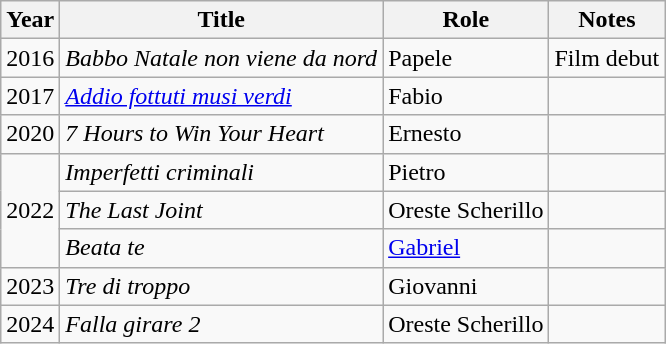<table class="wikitable sortable">
<tr>
<th>Year</th>
<th>Title</th>
<th>Role</th>
<th class="unsortable">Notes</th>
</tr>
<tr>
<td>2016</td>
<td><em>Babbo Natale non viene da nord</em></td>
<td>Papele</td>
<td>Film debut</td>
</tr>
<tr>
<td>2017</td>
<td><em><a href='#'>Addio fottuti musi verdi</a></em></td>
<td>Fabio</td>
<td></td>
</tr>
<tr>
<td>2020</td>
<td><em>7 Hours to Win Your Heart</em></td>
<td>Ernesto</td>
<td></td>
</tr>
<tr>
<td rowspan=3>2022</td>
<td><em>Imperfetti criminali</em></td>
<td>Pietro</td>
<td></td>
</tr>
<tr>
<td><em>The Last Joint</em></td>
<td>Oreste Scherillo</td>
<td></td>
</tr>
<tr>
<td><em>Beata te</em></td>
<td><a href='#'>Gabriel</a></td>
<td></td>
</tr>
<tr>
<td>2023</td>
<td><em>Tre di troppo</em></td>
<td>Giovanni</td>
<td></td>
</tr>
<tr>
<td>2024</td>
<td><em>Falla girare 2</em></td>
<td>Oreste Scherillo</td>
<td></td>
</tr>
</table>
